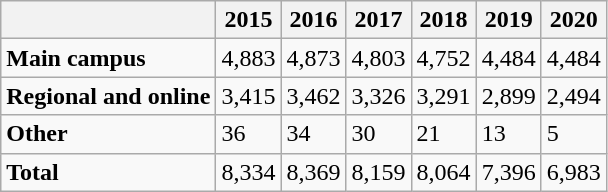<table class="wikitable">
<tr>
<th></th>
<th>2015</th>
<th>2016</th>
<th>2017</th>
<th>2018</th>
<th>2019</th>
<th>2020</th>
</tr>
<tr>
<td><strong>Main campus</strong></td>
<td>4,883</td>
<td>4,873</td>
<td>4,803</td>
<td>4,752</td>
<td>4,484</td>
<td>4,484</td>
</tr>
<tr>
<td><strong>Regional and online</strong></td>
<td>3,415</td>
<td>3,462</td>
<td>3,326</td>
<td>3,291</td>
<td>2,899</td>
<td>2,494</td>
</tr>
<tr>
<td><strong>Other</strong></td>
<td>36</td>
<td>34</td>
<td>30</td>
<td>21</td>
<td>13</td>
<td>5</td>
</tr>
<tr>
<td><strong>Total</strong></td>
<td>8,334</td>
<td>8,369</td>
<td>8,159</td>
<td>8,064</td>
<td>7,396</td>
<td>6,983</td>
</tr>
</table>
